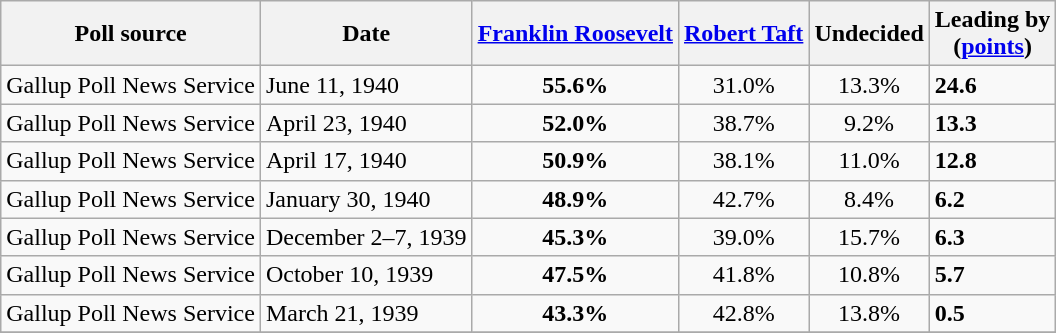<table class="wikitable sortable collapsible collapsed">
<tr>
<th>Poll source</th>
<th>Date</th>
<th><a href='#'>Franklin Roosevelt</a><br><small></small></th>
<th><a href='#'>Robert Taft</a><br><small></small></th>
<th>Undecided</th>
<th>Leading by<br>(<a href='#'>points</a>)</th>
</tr>
<tr>
<td>Gallup Poll News Service</td>
<td>June 11, 1940</td>
<td align="center" ><strong>55.6%</strong></td>
<td align="center">31.0%</td>
<td align="center">13.3%</td>
<td><strong>24.6</strong></td>
</tr>
<tr>
<td>Gallup Poll News Service</td>
<td>April 23, 1940</td>
<td align="center" ><strong>52.0%</strong></td>
<td align="center">38.7%</td>
<td align="center">9.2%</td>
<td><strong>13.3</strong></td>
</tr>
<tr>
<td>Gallup Poll News Service</td>
<td>April 17, 1940</td>
<td align="center" ><strong>50.9%</strong></td>
<td align="center">38.1%</td>
<td align="center">11.0%</td>
<td><strong>12.8</strong></td>
</tr>
<tr>
<td>Gallup Poll News Service</td>
<td>January 30, 1940</td>
<td align="center" ><strong>48.9%</strong> </td>
<td align="center">42.7% </td>
<td align="center">8.4%</td>
<td><strong>6.2</strong></td>
</tr>
<tr>
<td>Gallup Poll News Service</td>
<td>December 2–7, 1939</td>
<td align="center" ><strong>45.3%</strong></td>
<td align="center">39.0%</td>
<td align="center">15.7%</td>
<td><strong>6.3</strong></td>
</tr>
<tr>
<td>Gallup Poll News Service</td>
<td>October 10, 1939</td>
<td align="center" ><strong>47.5%</strong></td>
<td align="center">41.8%</td>
<td align="center">10.8%</td>
<td><strong>5.7</strong></td>
</tr>
<tr>
<td>Gallup Poll News Service</td>
<td>March 21, 1939</td>
<td align="center" ><strong>43.3%</strong></td>
<td align="center">42.8%</td>
<td align="center">13.8%</td>
<td><strong>0.5</strong></td>
</tr>
<tr>
</tr>
</table>
